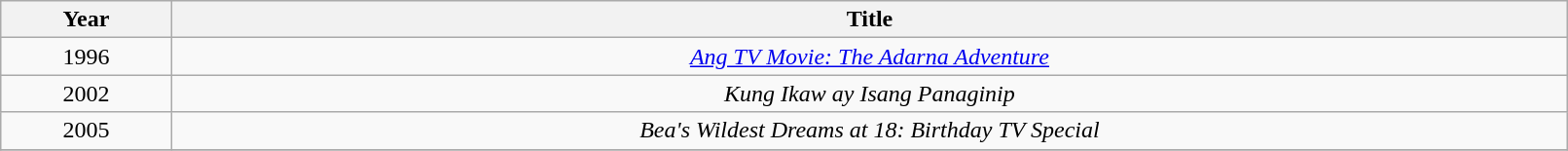<table class="wikitable" width=85%>
<tr>
<th>Year</th>
<th>Title</th>
</tr>
<tr align="center">
<td>1996</td>
<td><em><a href='#'>Ang TV Movie: The Adarna Adventure</a></em></td>
</tr>
<tr align="center">
<td>2002</td>
<td><em>Kung Ikaw ay Isang Panaginip</em></td>
</tr>
<tr align="center">
<td>2005</td>
<td><em>Bea's Wildest Dreams at 18: Birthday TV Special</em></td>
</tr>
<tr align="center">
</tr>
</table>
